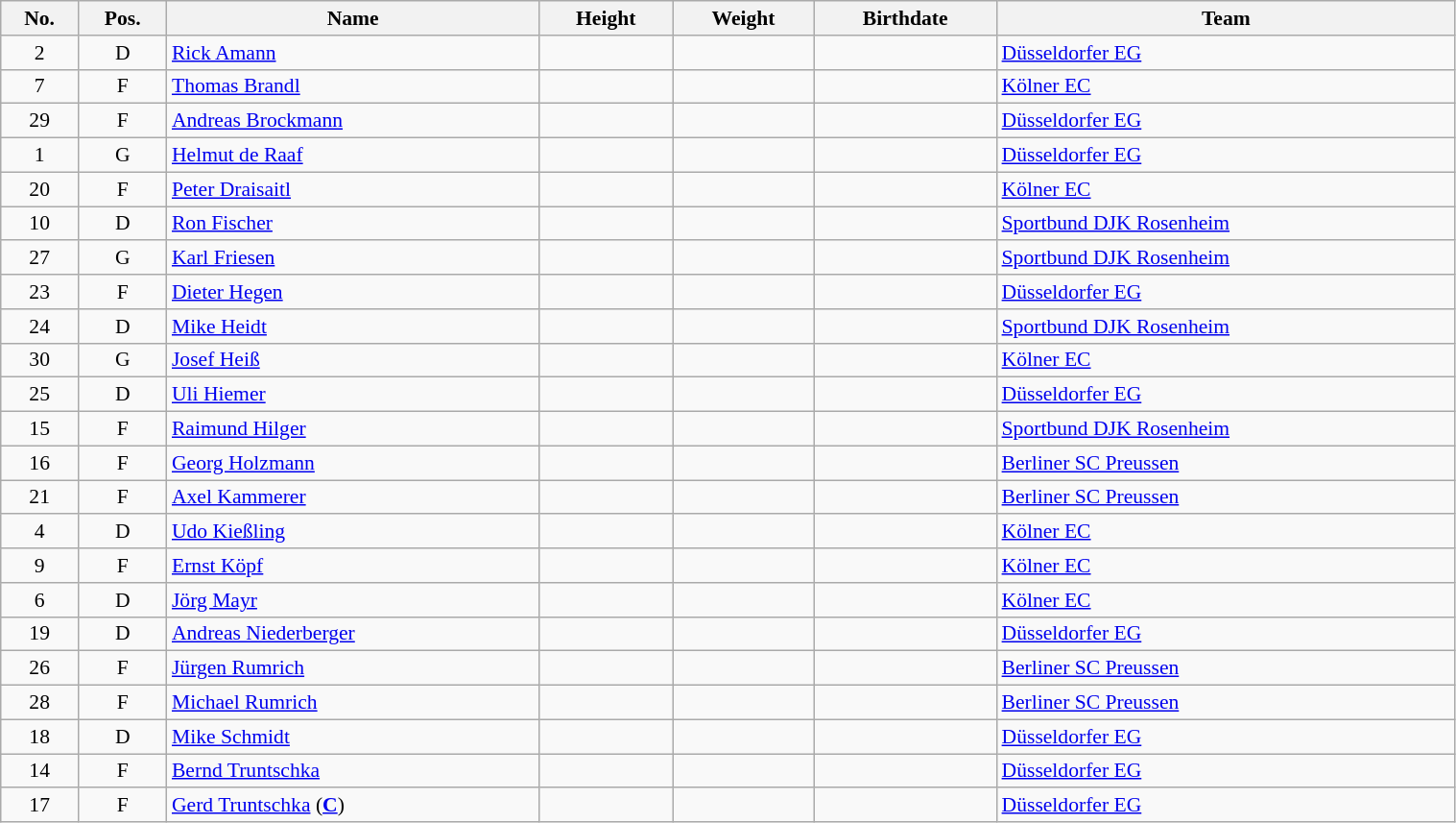<table class="wikitable sortable" width="80%" style="font-size: 90%; text-align: center;">
<tr>
<th>No.</th>
<th>Pos.</th>
<th>Name</th>
<th>Height</th>
<th>Weight</th>
<th>Birthdate</th>
<th>Team</th>
</tr>
<tr>
<td>2</td>
<td>D</td>
<td style="text-align:left;"><a href='#'>Rick Amann</a></td>
<td></td>
<td></td>
<td style="text-align:right;"></td>
<td style="text-align:left;"> <a href='#'>Düsseldorfer EG</a></td>
</tr>
<tr>
<td>7</td>
<td>F</td>
<td style="text-align:left;"><a href='#'>Thomas Brandl</a></td>
<td></td>
<td></td>
<td style="text-align:right;"></td>
<td style="text-align:left;"> <a href='#'>Kölner EC</a></td>
</tr>
<tr>
<td>29</td>
<td>F</td>
<td style="text-align:left;"><a href='#'>Andreas Brockmann</a></td>
<td></td>
<td></td>
<td style="text-align:right;"></td>
<td style="text-align:left;"> <a href='#'>Düsseldorfer EG</a></td>
</tr>
<tr>
<td>1</td>
<td>G</td>
<td style="text-align:left;"><a href='#'>Helmut de Raaf</a></td>
<td></td>
<td></td>
<td style="text-align:right;"></td>
<td style="text-align:left;"> <a href='#'>Düsseldorfer EG</a></td>
</tr>
<tr>
<td>20</td>
<td>F</td>
<td style="text-align:left;"><a href='#'>Peter Draisaitl</a></td>
<td></td>
<td></td>
<td style="text-align:right;"></td>
<td style="text-align:left;"> <a href='#'>Kölner EC</a></td>
</tr>
<tr>
<td>10</td>
<td>D</td>
<td style="text-align:left;"><a href='#'>Ron Fischer</a></td>
<td></td>
<td></td>
<td style="text-align:right;"></td>
<td style="text-align:left;"> <a href='#'>Sportbund DJK Rosenheim</a></td>
</tr>
<tr>
<td>27</td>
<td>G</td>
<td style="text-align:left;"><a href='#'>Karl Friesen</a></td>
<td></td>
<td></td>
<td style="text-align:right;"></td>
<td style="text-align:left;"> <a href='#'>Sportbund DJK Rosenheim</a></td>
</tr>
<tr>
<td>23</td>
<td>F</td>
<td style="text-align:left;"><a href='#'>Dieter Hegen</a></td>
<td></td>
<td></td>
<td style="text-align:right;"></td>
<td style="text-align:left;"> <a href='#'>Düsseldorfer EG</a></td>
</tr>
<tr>
<td>24</td>
<td>D</td>
<td style="text-align:left;"><a href='#'>Mike Heidt</a></td>
<td></td>
<td></td>
<td style="text-align:right;"></td>
<td style="text-align:left;"> <a href='#'>Sportbund DJK Rosenheim</a></td>
</tr>
<tr>
<td>30</td>
<td>G</td>
<td style="text-align:left;"><a href='#'>Josef Heiß</a></td>
<td></td>
<td></td>
<td style="text-align:right;"></td>
<td style="text-align:left;"> <a href='#'>Kölner EC</a></td>
</tr>
<tr>
<td>25</td>
<td>D</td>
<td style="text-align:left;"><a href='#'>Uli Hiemer</a></td>
<td></td>
<td></td>
<td style="text-align:right;"></td>
<td style="text-align:left;"> <a href='#'>Düsseldorfer EG</a></td>
</tr>
<tr>
<td>15</td>
<td>F</td>
<td style="text-align:left;"><a href='#'>Raimund Hilger</a></td>
<td></td>
<td></td>
<td style="text-align:right;"></td>
<td style="text-align:left;"> <a href='#'>Sportbund DJK Rosenheim</a></td>
</tr>
<tr>
<td>16</td>
<td>F</td>
<td style="text-align:left;"><a href='#'>Georg Holzmann</a></td>
<td></td>
<td></td>
<td style="text-align:right;"></td>
<td style="text-align:left;"> <a href='#'>Berliner SC Preussen</a></td>
</tr>
<tr>
<td>21</td>
<td>F</td>
<td style="text-align:left;"><a href='#'>Axel Kammerer</a></td>
<td></td>
<td></td>
<td style="text-align:right;"></td>
<td style="text-align:left;"> <a href='#'>Berliner SC Preussen</a></td>
</tr>
<tr>
<td>4</td>
<td>D</td>
<td style="text-align:left;"><a href='#'>Udo Kießling</a></td>
<td></td>
<td></td>
<td style="text-align:right;"></td>
<td style="text-align:left;"> <a href='#'>Kölner EC</a></td>
</tr>
<tr>
<td>9</td>
<td>F</td>
<td style="text-align:left;"><a href='#'>Ernst Köpf</a></td>
<td></td>
<td></td>
<td style="text-align:right;"></td>
<td style="text-align:left;"> <a href='#'>Kölner EC</a></td>
</tr>
<tr>
<td>6</td>
<td>D</td>
<td style="text-align:left;"><a href='#'>Jörg Mayr</a></td>
<td></td>
<td></td>
<td style="text-align:right;"></td>
<td style="text-align:left;"> <a href='#'>Kölner EC</a></td>
</tr>
<tr>
<td>19</td>
<td>D</td>
<td style="text-align:left;"><a href='#'>Andreas Niederberger</a></td>
<td></td>
<td></td>
<td style="text-align:right;"></td>
<td style="text-align:left;"> <a href='#'>Düsseldorfer EG</a></td>
</tr>
<tr>
<td>26</td>
<td>F</td>
<td style="text-align:left;"><a href='#'>Jürgen Rumrich</a></td>
<td></td>
<td></td>
<td style="text-align:right;"></td>
<td style="text-align:left;"> <a href='#'>Berliner SC Preussen</a></td>
</tr>
<tr>
<td>28</td>
<td>F</td>
<td style="text-align:left;"><a href='#'>Michael Rumrich</a></td>
<td></td>
<td></td>
<td style="text-align:right;"></td>
<td style="text-align:left;"> <a href='#'>Berliner SC Preussen</a></td>
</tr>
<tr>
<td>18</td>
<td>D</td>
<td style="text-align:left;"><a href='#'>Mike Schmidt</a></td>
<td></td>
<td></td>
<td style="text-align:right;"></td>
<td style="text-align:left;"> <a href='#'>Düsseldorfer EG</a></td>
</tr>
<tr>
<td>14</td>
<td>F</td>
<td style="text-align:left;"><a href='#'>Bernd Truntschka</a></td>
<td></td>
<td></td>
<td style="text-align:right;"></td>
<td style="text-align:left;"> <a href='#'>Düsseldorfer EG</a></td>
</tr>
<tr>
<td>17</td>
<td>F</td>
<td style="text-align:left;"><a href='#'>Gerd Truntschka</a> (<strong><a href='#'>C</a></strong>)</td>
<td></td>
<td></td>
<td style="text-align:right;"></td>
<td style="text-align:left;"> <a href='#'>Düsseldorfer EG</a></td>
</tr>
</table>
